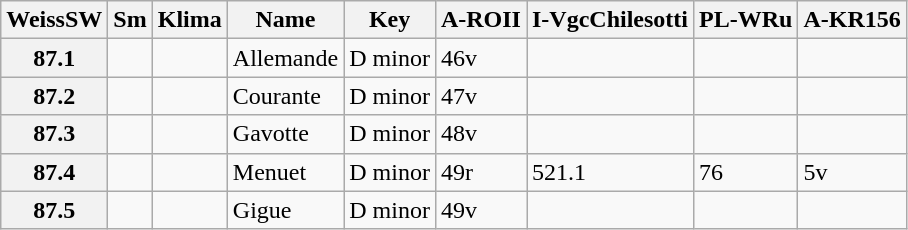<table border="1" class="wikitable sortable">
<tr>
<th data-sort-type="number">WeissSW</th>
<th>Sm</th>
<th>Klima</th>
<th class="unsortable">Name</th>
<th class="unsortable">Key</th>
<th>A-ROII</th>
<th>I-VgcChilesotti</th>
<th>PL-WRu</th>
<th>A-KR156</th>
</tr>
<tr>
<th data-sort-value="1">87.1</th>
<td></td>
<td></td>
<td>Allemande</td>
<td>D minor</td>
<td>46v</td>
<td></td>
<td></td>
<td></td>
</tr>
<tr>
<th data-sort-value="2">87.2</th>
<td></td>
<td></td>
<td>Courante</td>
<td>D minor</td>
<td>47v</td>
<td></td>
<td></td>
<td></td>
</tr>
<tr>
<th data-sort-value="3">87.3</th>
<td></td>
<td></td>
<td>Gavotte</td>
<td>D minor</td>
<td>48v</td>
<td></td>
<td></td>
<td></td>
</tr>
<tr>
<th data-sort-value="4">87.4</th>
<td></td>
<td></td>
<td>Menuet</td>
<td>D minor</td>
<td>49r</td>
<td>521.1</td>
<td>76</td>
<td>5v</td>
</tr>
<tr>
<th data-sort-value="5">87.5</th>
<td></td>
<td></td>
<td>Gigue</td>
<td>D minor</td>
<td>49v</td>
<td></td>
<td></td>
<td></td>
</tr>
</table>
